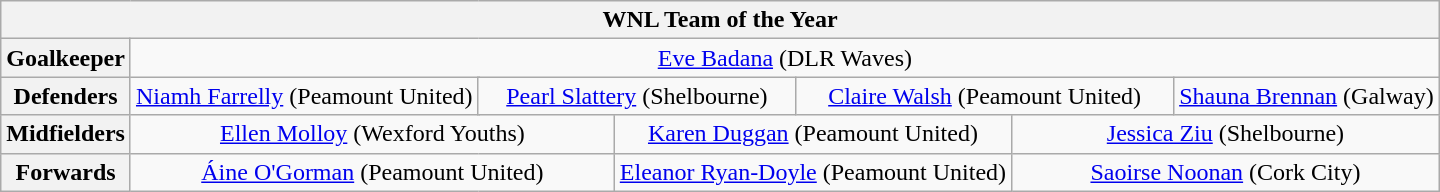<table class="wikitable" style="text-align:center">
<tr>
<th colspan="13">WNL Team of the Year</th>
</tr>
<tr>
<th>Goalkeeper</th>
<td colspan="12"> <a href='#'>Eve Badana</a> (DLR Waves)</td>
</tr>
<tr>
<th>Defenders</th>
<td colspan="3"> <a href='#'>Niamh Farrelly</a> (Peamount United)</td>
<td colspan="3"> <a href='#'>Pearl Slattery</a> (Shelbourne)</td>
<td colspan="3"> <a href='#'>Claire Walsh</a> (Peamount United)</td>
<td colspan="3"> <a href='#'>Shauna Brennan</a> (Galway)</td>
</tr>
<tr>
<th>Midfielders</th>
<td colspan="4"> <a href='#'>Ellen Molloy</a> (Wexford Youths)</td>
<td colspan="4"> <a href='#'>Karen Duggan</a> (Peamount United)</td>
<td colspan="4"> <a href='#'>Jessica Ziu</a> (Shelbourne)</td>
</tr>
<tr>
<th>Forwards</th>
<td colspan="4"> <a href='#'>Áine O'Gorman</a> (Peamount United)</td>
<td colspan="4"> <a href='#'>Eleanor Ryan-Doyle</a> (Peamount United)</td>
<td colspan="4"> <a href='#'>Saoirse Noonan</a> (Cork City)</td>
</tr>
</table>
